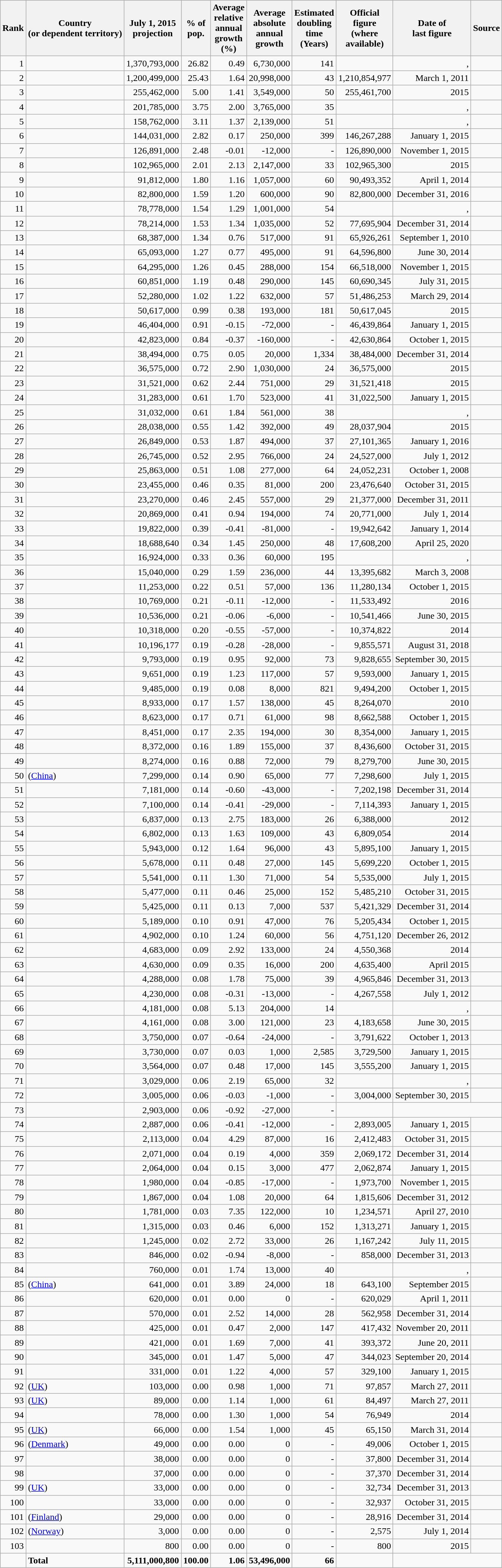<table class="sortable wikitable sticky-header sort-under" style="text-align: right">
<tr>
<th>Rank</th>
<th>Country<br>(or dependent territory)</th>
<th>July 1, 2015<br>projection</th>
<th>% of<br>pop.</th>
<th>Average<br>relative<br>annual<br>growth<br>(%)</th>
<th>Average<br>absolute<br>annual<br>growth<br></th>
<th>Estimated<br>doubling<br>time<br>(Years)</th>
<th>Official<br>figure<br>(where<br>available)</th>
<th>Date of<br>last figure</th>
<th>Source</th>
</tr>
<tr>
<td>1</td>
<td align=left></td>
<td>1,370,793,000</td>
<td>26.82</td>
<td>0.49</td>
<td>6,730,000</td>
<td>141</td>
<td></td>
<td> , </td>
<td align=left></td>
</tr>
<tr>
<td>2</td>
<td align=left></td>
<td>1,200,499,000</td>
<td>25.43</td>
<td>1.64</td>
<td>20,998,000</td>
<td>43</td>
<td>1,210,854,977</td>
<td>March 1, 2011</td>
<td align=left></td>
</tr>
<tr>
<td>3</td>
<td align=left></td>
<td>255,462,000</td>
<td>5.00</td>
<td>1.41</td>
<td>3,549,000</td>
<td>50</td>
<td>255,461,700</td>
<td>2015</td>
<td align=left></td>
</tr>
<tr>
<td>4</td>
<td align=left></td>
<td>201,785,000</td>
<td>3.75</td>
<td>2.00</td>
<td>3,765,000</td>
<td>35</td>
<td></td>
<td> , </td>
<td align=left></td>
</tr>
<tr>
<td>5</td>
<td align=left></td>
<td>158,762,000</td>
<td>3.11</td>
<td>1.37</td>
<td>2,139,000</td>
<td>51</td>
<td></td>
<td> , </td>
<td align=left></td>
</tr>
<tr>
<td>6</td>
<td align=left></td>
<td>144,031,000</td>
<td>2.82</td>
<td>0.17</td>
<td>250,000</td>
<td>399</td>
<td>146,267,288</td>
<td>January 1, 2015</td>
<td align=left> </td>
</tr>
<tr>
<td>7</td>
<td align=left></td>
<td>126,891,000</td>
<td>2.48</td>
<td>-0.01</td>
<td>-12,000</td>
<td>-</td>
<td>126,890,000</td>
<td>November 1, 2015</td>
<td align=left></td>
</tr>
<tr>
<td>8</td>
<td align=left></td>
<td>102,965,000</td>
<td>2.01</td>
<td>2.13</td>
<td>2,147,000</td>
<td>33</td>
<td>102,965,300</td>
<td>2015</td>
<td align=left></td>
</tr>
<tr>
<td>9</td>
<td align=left></td>
<td>91,812,000</td>
<td>1.80</td>
<td>1.16</td>
<td>1,057,000</td>
<td>60</td>
<td>90,493,352</td>
<td>April 1, 2014</td>
<td align=left></td>
</tr>
<tr>
<td>10</td>
<td align=left></td>
<td>82,800,000</td>
<td>1.59</td>
<td>1.20</td>
<td>600,000</td>
<td>90</td>
<td>82,800,000</td>
<td>December 31, 2016</td>
<td align=left></td>
</tr>
<tr>
<td>11</td>
<td align=left></td>
<td>78,778,000</td>
<td>1.54</td>
<td>1.29</td>
<td>1,001,000</td>
<td>54</td>
<td></td>
<td> , </td>
<td align=left></td>
</tr>
<tr>
<td>12</td>
<td align=left></td>
<td>78,214,000</td>
<td>1.53</td>
<td>1.34</td>
<td>1,035,000</td>
<td>52</td>
<td>77,695,904</td>
<td>December 31, 2014</td>
<td align=left></td>
</tr>
<tr>
<td>13</td>
<td align=left></td>
<td>68,387,000</td>
<td>1.34</td>
<td>0.76</td>
<td>517,000</td>
<td>91</td>
<td>65,926,261</td>
<td>September 1, 2010</td>
<td align=left></td>
</tr>
<tr>
<td>14</td>
<td align=left></td>
<td>65,093,000</td>
<td>1.27</td>
<td>0.77</td>
<td>495,000</td>
<td>91</td>
<td>64,596,800</td>
<td>June 30, 2014</td>
<td align=left></td>
</tr>
<tr>
<td>15</td>
<td align=left></td>
<td>64,295,000</td>
<td>1.26</td>
<td>0.45</td>
<td>288,000</td>
<td>154</td>
<td>66,518,000</td>
<td>November 1, 2015</td>
<td align=left></td>
</tr>
<tr>
<td>16</td>
<td align=left></td>
<td>60,851,000</td>
<td>1.19</td>
<td>0.48</td>
<td>290,000</td>
<td>145</td>
<td>60,690,345</td>
<td>July 31, 2015</td>
<td align=left></td>
</tr>
<tr>
<td>17</td>
<td align=left></td>
<td>52,280,000</td>
<td>1.02</td>
<td>1.22</td>
<td>632,000</td>
<td>57</td>
<td>51,486,253</td>
<td>March 29, 2014</td>
<td align=left></td>
</tr>
<tr>
<td>18</td>
<td align=left></td>
<td>50,617,000</td>
<td>0.99</td>
<td>0.38</td>
<td>193,000</td>
<td>181</td>
<td>50,617,045</td>
<td>2015</td>
<td align=left></td>
</tr>
<tr>
<td>19</td>
<td align=left></td>
<td>46,404,000</td>
<td>0.91</td>
<td>-0.15</td>
<td>-72,000</td>
<td>-</td>
<td>46,439,864</td>
<td>January 1, 2015</td>
<td align=left></td>
</tr>
<tr>
<td>20</td>
<td align=left></td>
<td>42,823,000</td>
<td>0.84</td>
<td>-0.37</td>
<td>-160,000</td>
<td>-</td>
<td>42,630,864</td>
<td>October 1, 2015</td>
<td align=left></td>
</tr>
<tr>
<td>21</td>
<td align=left></td>
<td>38,494,000</td>
<td>0.75</td>
<td>0.05</td>
<td>20,000</td>
<td>1,334</td>
<td>38,484,000</td>
<td>December 31, 2014</td>
<td align=left></td>
</tr>
<tr>
<td>22</td>
<td align=left></td>
<td>36,575,000</td>
<td>0.72</td>
<td>2.90</td>
<td>1,030,000</td>
<td>24</td>
<td>36,575,000</td>
<td>2015</td>
<td align=left> </td>
</tr>
<tr>
<td>23</td>
<td align=left></td>
<td>31,521,000</td>
<td>0.62</td>
<td>2.44</td>
<td>751,000</td>
<td>29</td>
<td>31,521,418</td>
<td>2015</td>
<td align=left></td>
</tr>
<tr>
<td>24</td>
<td align=left></td>
<td>31,283,000</td>
<td>0.61</td>
<td>1.70</td>
<td>523,000</td>
<td>41</td>
<td>31,022,500</td>
<td>January 1, 2015</td>
<td align=left></td>
</tr>
<tr>
<td>25</td>
<td align=left></td>
<td>31,032,000</td>
<td>0.61</td>
<td>1.84</td>
<td>561,000</td>
<td>38</td>
<td></td>
<td> , </td>
<td align=left></td>
</tr>
<tr>
<td>26</td>
<td align=left></td>
<td>28,038,000</td>
<td>0.55</td>
<td>1.42</td>
<td>392,000</td>
<td>49</td>
<td>28,037,904</td>
<td>2015</td>
<td align=left></td>
</tr>
<tr>
<td>27</td>
<td align=left></td>
<td>26,849,000</td>
<td>0.53</td>
<td>1.87</td>
<td>494,000</td>
<td>37</td>
<td>27,101,365</td>
<td>January 1, 2016</td>
<td align=left></td>
</tr>
<tr>
<td>28</td>
<td align=left></td>
<td>26,745,000</td>
<td>0.52</td>
<td>2.95</td>
<td>766,000</td>
<td>24</td>
<td>24,527,000</td>
<td>July 1, 2012</td>
<td align=left></td>
</tr>
<tr>
<td>29</td>
<td align=left></td>
<td>25,863,000</td>
<td>0.51</td>
<td>1.08</td>
<td>277,000</td>
<td>64</td>
<td>24,052,231</td>
<td>October 1, 2008</td>
<td align=left></td>
</tr>
<tr>
<td>30</td>
<td align=left></td>
<td>23,455,000</td>
<td>0.46</td>
<td>0.35</td>
<td>81,000</td>
<td>200</td>
<td>23,476,640</td>
<td>October 31, 2015</td>
<td align=left></td>
</tr>
<tr>
<td>31</td>
<td align=left></td>
<td>23,270,000</td>
<td>0.46</td>
<td>2.45</td>
<td>557,000</td>
<td>29</td>
<td>21,377,000</td>
<td>December 31, 2011</td>
<td align=left></td>
</tr>
<tr>
<td>32</td>
<td align=left></td>
<td>20,869,000</td>
<td>0.41</td>
<td>0.94</td>
<td>194,000</td>
<td>74</td>
<td>20,771,000</td>
<td>July 1, 2014</td>
<td align=left> </td>
</tr>
<tr>
<td>33</td>
<td align=left></td>
<td>19,822,000</td>
<td>0.39</td>
<td>-0.41</td>
<td>-81,000</td>
<td>-</td>
<td>19,942,642</td>
<td>January 1, 2014</td>
<td align=left></td>
</tr>
<tr>
<td>34</td>
<td align=left></td>
<td>18,688,640</td>
<td>0.34</td>
<td>1.45</td>
<td>250,000</td>
<td>48</td>
<td>17,608,200</td>
<td>April 25, 2020</td>
<td align="left"> </td>
</tr>
<tr>
<td>35</td>
<td align=left></td>
<td>16,924,000</td>
<td>0.33</td>
<td>0.36</td>
<td>60,000</td>
<td>195</td>
<td></td>
<td> , </td>
<td align=left></td>
</tr>
<tr>
<td>36</td>
<td align=left></td>
<td>15,040,000</td>
<td>0.29</td>
<td>1.59</td>
<td>236,000</td>
<td>44</td>
<td>13,395,682</td>
<td>March 3, 2008</td>
<td align=left></td>
</tr>
<tr>
<td>37</td>
<td align=left></td>
<td>11,253,000</td>
<td>0.22</td>
<td>0.51</td>
<td>57,000</td>
<td>136</td>
<td>11,280,134</td>
<td>October 1, 2015</td>
<td align=left></td>
</tr>
<tr>
<td>38</td>
<td align=left></td>
<td>10,769,000</td>
<td>0.21</td>
<td>-0.11</td>
<td>-12,000</td>
<td>-</td>
<td>11,533,492</td>
<td>2016</td>
<td align=left> </td>
</tr>
<tr>
<td>39</td>
<td align=left></td>
<td>10,536,000</td>
<td>0.21</td>
<td>-0.06</td>
<td>-6,000</td>
<td>-</td>
<td>10,541,466</td>
<td>June 30, 2015</td>
<td align=left></td>
</tr>
<tr>
<td>40</td>
<td align=left></td>
<td>10,318,000</td>
<td>0.20</td>
<td>-0.55</td>
<td>-57,000</td>
<td>-</td>
<td>10,374,822</td>
<td>2014</td>
<td align=left></td>
</tr>
<tr>
<td>41</td>
<td align=left></td>
<td>10,196,177</td>
<td>0.19</td>
<td>-0.28</td>
<td>-28,000</td>
<td>-</td>
<td>9,855,571</td>
<td>August 31, 2018</td>
<td align=left></td>
</tr>
<tr>
<td>42</td>
<td align=left></td>
<td>9,793,000</td>
<td>0.19</td>
<td>0.95</td>
<td>92,000</td>
<td>73</td>
<td>9,828,655</td>
<td>September 30, 2015</td>
<td align=left></td>
</tr>
<tr>
<td>43</td>
<td align=left></td>
<td>9,651,000</td>
<td>0.19</td>
<td>1.23</td>
<td>117,000</td>
<td>57</td>
<td>9,593,000</td>
<td>January 1, 2015</td>
<td align=left> </td>
</tr>
<tr>
<td>44</td>
<td align=left></td>
<td>9,485,000</td>
<td>0.19</td>
<td>0.08</td>
<td>8,000</td>
<td>821</td>
<td>9,494,200</td>
<td>October 1, 2015</td>
<td align=left> </td>
</tr>
<tr>
<td>45</td>
<td align=left></td>
<td>8,933,000</td>
<td>0.17</td>
<td>1.57</td>
<td>138,000</td>
<td>45</td>
<td>8,264,070</td>
<td>2010</td>
<td align=left></td>
</tr>
<tr>
<td>46</td>
<td align=left></td>
<td>8,623,000</td>
<td>0.17</td>
<td>0.71</td>
<td>61,000</td>
<td>98</td>
<td>8,662,588</td>
<td>October 1, 2015</td>
<td align=left></td>
</tr>
<tr>
<td>47</td>
<td align=left></td>
<td>8,451,000</td>
<td>0.17</td>
<td>2.35</td>
<td>194,000</td>
<td>30</td>
<td>8,354,000</td>
<td>January 1, 2015</td>
<td align=left></td>
</tr>
<tr>
<td>48</td>
<td align=left></td>
<td>8,372,000</td>
<td>0.16</td>
<td>1.89</td>
<td>155,000</td>
<td>37</td>
<td>8,436,600</td>
<td>October 31, 2015</td>
<td align=left> </td>
</tr>
<tr>
<td>49</td>
<td align=left></td>
<td>8,274,000</td>
<td>0.16</td>
<td>0.88</td>
<td>72,000</td>
<td>79</td>
<td>8,279,700</td>
<td>June 30, 2015</td>
<td align=left></td>
</tr>
<tr>
<td>50</td>
<td align=left> (<a href='#'>China</a>)</td>
<td>7,299,000</td>
<td>0.14</td>
<td>0.90</td>
<td>65,000</td>
<td>77</td>
<td>7,298,600</td>
<td>July 1, 2015</td>
<td align=left></td>
</tr>
<tr>
<td>51</td>
<td align=left></td>
<td>7,181,000</td>
<td>0.14</td>
<td>-0.60</td>
<td>-43,000</td>
<td>-</td>
<td>7,202,198</td>
<td>December 31, 2014</td>
<td align=left></td>
</tr>
<tr>
<td>52</td>
<td align=left></td>
<td>7,100,000</td>
<td>0.14</td>
<td>-0.41</td>
<td>-29,000</td>
<td>-</td>
<td>7,114,393</td>
<td>January 1, 2015</td>
<td align=left></td>
</tr>
<tr>
<td>53</td>
<td align=left></td>
<td>6,837,000</td>
<td>0.13</td>
<td>2.75</td>
<td>183,000</td>
<td>26</td>
<td>6,388,000</td>
<td>2012</td>
<td align=left></td>
</tr>
<tr>
<td>54</td>
<td align=left></td>
<td>6,802,000</td>
<td>0.13</td>
<td>1.63</td>
<td>109,000</td>
<td>43</td>
<td>6,809,054</td>
<td>2014</td>
<td align=left></td>
</tr>
<tr>
<td>55</td>
<td align=left></td>
<td>5,943,000</td>
<td>0.12</td>
<td>1.64</td>
<td>96,000</td>
<td>43</td>
<td>5,895,100</td>
<td>January 1, 2015</td>
<td align=left></td>
</tr>
<tr>
<td>56</td>
<td align=left></td>
<td>5,678,000</td>
<td>0.11</td>
<td>0.48</td>
<td>27,000</td>
<td>145</td>
<td>5,699,220</td>
<td>October 1, 2015</td>
<td align=left></td>
</tr>
<tr>
<td>57</td>
<td align=left></td>
<td>5,541,000</td>
<td>0.11</td>
<td>1.30</td>
<td>71,000</td>
<td>54</td>
<td>5,535,000</td>
<td>July 1, 2015</td>
<td align=left></td>
</tr>
<tr>
<td>58</td>
<td align=left></td>
<td>5,477,000</td>
<td>0.11</td>
<td>0.46</td>
<td>25,000</td>
<td>152</td>
<td>5,485,210</td>
<td>October 31, 2015</td>
<td align=left></td>
</tr>
<tr>
<td>59</td>
<td align=left></td>
<td>5,425,000</td>
<td>0.11</td>
<td>0.13</td>
<td>7,000</td>
<td>537</td>
<td>5,421,329</td>
<td>December 31, 2014</td>
<td align=left></td>
</tr>
<tr>
<td>60</td>
<td align=left></td>
<td>5,189,000</td>
<td>0.10</td>
<td>0.91</td>
<td>47,000</td>
<td>76</td>
<td>5,205,434</td>
<td>October 1, 2015</td>
<td align=left></td>
</tr>
<tr>
<td>61</td>
<td align=left></td>
<td>4,902,000</td>
<td>0.10</td>
<td>1.24</td>
<td>60,000</td>
<td>56</td>
<td>4,751,120</td>
<td>December 26, 2012</td>
<td align=left> </td>
</tr>
<tr>
<td>62</td>
<td align=left></td>
<td>4,683,000</td>
<td>0.09</td>
<td>2.92</td>
<td>133,000</td>
<td>24</td>
<td>4,550,368</td>
<td>2014</td>
<td align=left></td>
</tr>
<tr>
<td>63</td>
<td align=left></td>
<td>4,630,000</td>
<td>0.09</td>
<td>0.35</td>
<td>16,000</td>
<td>200</td>
<td>4,635,400</td>
<td>April 2015</td>
<td align=left></td>
</tr>
<tr>
<td>64</td>
<td align=left></td>
<td>4,288,000</td>
<td>0.08</td>
<td>1.78</td>
<td>75,000</td>
<td>39</td>
<td>4,965,846</td>
<td>December 31, 2013</td>
<td align=left></td>
</tr>
<tr>
<td>65</td>
<td align=left></td>
<td>4,230,000</td>
<td>0.08</td>
<td>-0.31</td>
<td>-13,000</td>
<td>-</td>
<td>4,267,558</td>
<td>July 1, 2012</td>
<td align=left></td>
</tr>
<tr>
<td>66</td>
<td align=left></td>
<td>4,181,000</td>
<td>0.08</td>
<td>5.13</td>
<td>204,000</td>
<td>14</td>
<td></td>
<td> , </td>
<td align=left> </td>
</tr>
<tr>
<td>67</td>
<td align=left></td>
<td>4,161,000</td>
<td>0.08</td>
<td>3.00</td>
<td>121,000</td>
<td>23</td>
<td>4,183,658</td>
<td>June 30, 2015</td>
<td align=left></td>
</tr>
<tr>
<td>68</td>
<td align=left></td>
<td>3,750,000</td>
<td>0.07</td>
<td>-0.64</td>
<td>-24,000</td>
<td>-</td>
<td>3,791,622</td>
<td>October 1, 2013</td>
<td align=left> </td>
</tr>
<tr>
<td>69</td>
<td align=left></td>
<td>3,730,000</td>
<td>0.07</td>
<td>0.03</td>
<td>1,000</td>
<td>2,585</td>
<td>3,729,500</td>
<td>January 1, 2015</td>
<td align=left></td>
</tr>
<tr>
<td>70</td>
<td align=left></td>
<td>3,564,000</td>
<td>0.07</td>
<td>0.48</td>
<td>17,000</td>
<td>145</td>
<td>3,555,200</td>
<td>January 1, 2015</td>
<td align=left></td>
</tr>
<tr>
<td>71</td>
<td align=left></td>
<td>3,029,000</td>
<td>0.06</td>
<td>2.19</td>
<td>65,000</td>
<td>32</td>
<td></td>
<td> , </td>
<td align=left></td>
</tr>
<tr>
<td>72</td>
<td align=left></td>
<td>3,005,000</td>
<td>0.06</td>
<td>-0.03</td>
<td>-1,000</td>
<td>-</td>
<td>3,004,000</td>
<td>September 30, 2015</td>
<td align=left></td>
</tr>
<tr>
<td>73</td>
<td align=left></td>
<td>2,903,000</td>
<td>0.06</td>
<td>-0.92</td>
<td>-27,000</td>
<td>-</td>
<td></td>
</tr>
<tr>
<td>74</td>
<td align=left></td>
<td>2,887,000</td>
<td>0.06</td>
<td>-0.41</td>
<td>-12,000</td>
<td>-</td>
<td>2,893,005</td>
<td>January 1, 2015</td>
<td align=left></td>
</tr>
<tr>
<td>75</td>
<td align=left></td>
<td>2,113,000</td>
<td>0.04</td>
<td>4.29</td>
<td>87,000</td>
<td>16</td>
<td>2,412,483</td>
<td>October 31, 2015</td>
<td align=left></td>
</tr>
<tr>
<td>76</td>
<td align=left></td>
<td>2,071,000</td>
<td>0.04</td>
<td>0.19</td>
<td>4,000</td>
<td>359</td>
<td>2,069,172</td>
<td>December 31, 2014</td>
<td align=left></td>
</tr>
<tr>
<td>77</td>
<td align=left></td>
<td>2,064,000</td>
<td>0.04</td>
<td>0.15</td>
<td>3,000</td>
<td>477</td>
<td>2,062,874</td>
<td>January 1, 2015</td>
<td align=left></td>
</tr>
<tr>
<td>78</td>
<td align=left></td>
<td>1,980,000</td>
<td>0.04</td>
<td>-0.85</td>
<td>-17,000</td>
<td>-</td>
<td>1,973,700</td>
<td>November 1, 2015</td>
<td align=left></td>
</tr>
<tr>
<td>79</td>
<td align=left></td>
<td>1,867,000</td>
<td>0.04</td>
<td>1.08</td>
<td>20,000</td>
<td>64</td>
<td>1,815,606</td>
<td>December 31, 2012</td>
<td align=left></td>
</tr>
<tr>
<td>80</td>
<td align=left></td>
<td>1,781,000</td>
<td>0.03</td>
<td>7.35</td>
<td>122,000</td>
<td>10</td>
<td>1,234,571</td>
<td>April 27, 2010</td>
<td align=left></td>
</tr>
<tr>
<td>81</td>
<td align=left></td>
<td>1,315,000</td>
<td>0.03</td>
<td>0.46</td>
<td>6,000</td>
<td>152</td>
<td>1,313,271</td>
<td>January 1, 2015</td>
<td align=left> </td>
</tr>
<tr>
<td>82</td>
<td align=left></td>
<td>1,245,000</td>
<td>0.02</td>
<td>2.72</td>
<td>33,000</td>
<td>26</td>
<td>1,167,242</td>
<td>July 11, 2015</td>
<td align=left></td>
</tr>
<tr>
<td>83</td>
<td align=left></td>
<td>846,000</td>
<td>0.02</td>
<td>-0.94</td>
<td>-8,000</td>
<td>-</td>
<td>858,000</td>
<td>December 31, 2013</td>
<td align=left> </td>
</tr>
<tr>
<td>84</td>
<td align=left></td>
<td>760,000</td>
<td>0.01</td>
<td>1.74</td>
<td>13,000</td>
<td>40</td>
<td></td>
<td> , </td>
<td align=left> </td>
</tr>
<tr>
<td>85</td>
<td align=left> (<a href='#'>China</a>)</td>
<td>641,000</td>
<td>0.01</td>
<td>3.89</td>
<td>24,000</td>
<td>18</td>
<td>643,100</td>
<td>September 2015</td>
<td align=left></td>
</tr>
<tr>
<td>86</td>
<td align=left></td>
<td>620,000</td>
<td>0.01</td>
<td>0.00</td>
<td>0</td>
<td>-</td>
<td>620,029</td>
<td>April 1, 2011</td>
<td align=left></td>
</tr>
<tr>
<td>87</td>
<td align=left></td>
<td>570,000</td>
<td>0.01</td>
<td>2.52</td>
<td>14,000</td>
<td>28</td>
<td>562,958</td>
<td>December 31, 2014</td>
<td align=left></td>
</tr>
<tr>
<td>88</td>
<td align=left></td>
<td>425,000</td>
<td>0.01</td>
<td>0.47</td>
<td>2,000</td>
<td>147</td>
<td>417,432</td>
<td>November 20, 2011</td>
<td align=left> </td>
</tr>
<tr>
<td>89</td>
<td align=left></td>
<td>421,000</td>
<td>0.01</td>
<td>1.69</td>
<td>7,000</td>
<td>41</td>
<td>393,372</td>
<td>June 20, 2011</td>
<td align=left></td>
</tr>
<tr>
<td>90</td>
<td align=left></td>
<td>345,000</td>
<td>0.01</td>
<td>1.47</td>
<td>5,000</td>
<td>47</td>
<td>344,023</td>
<td>September 20, 2014</td>
<td align=left></td>
</tr>
<tr>
<td>91</td>
<td align=left></td>
<td>331,000</td>
<td>0.01</td>
<td>1.22</td>
<td>4,000</td>
<td>57</td>
<td>329,100</td>
<td>January 1, 2015</td>
<td align=left></td>
</tr>
<tr>
<td>92</td>
<td align=left> (<a href='#'>UK</a>)</td>
<td>103,000</td>
<td>0.00</td>
<td>0.98</td>
<td>1,000</td>
<td>71</td>
<td>97,857</td>
<td>March 27, 2011</td>
<td align=left></td>
</tr>
<tr>
<td>93</td>
<td align=left> (<a href='#'>UK</a>)</td>
<td>89,000</td>
<td>0.00</td>
<td>1.14</td>
<td>1,000</td>
<td>61</td>
<td>84,497</td>
<td>March 27, 2011</td>
<td align=left></td>
</tr>
<tr>
<td>94</td>
<td align=left></td>
<td>78,000</td>
<td>0.00</td>
<td>1.30</td>
<td>1,000</td>
<td>54</td>
<td>76,949</td>
<td>2014</td>
<td align=left></td>
</tr>
<tr>
<td>95</td>
<td align=left> (<a href='#'>UK</a>)</td>
<td>66,000</td>
<td>0.00</td>
<td>1.54</td>
<td>1,000</td>
<td>45</td>
<td>65,150</td>
<td>March 31, 2014</td>
<td align=left></td>
</tr>
<tr>
<td>96</td>
<td align=left> (<a href='#'>Denmark</a>)</td>
<td>49,000</td>
<td>0.00</td>
<td>0.00</td>
<td>0</td>
<td>-</td>
<td>49,006</td>
<td>October 1, 2015</td>
<td align=left></td>
</tr>
<tr>
<td>97</td>
<td align=left></td>
<td>38,000</td>
<td>0.00</td>
<td>0.00</td>
<td>0</td>
<td>-</td>
<td>37,800</td>
<td>December 31, 2014</td>
<td align=left></td>
</tr>
<tr>
<td>98</td>
<td align=left></td>
<td>37,000</td>
<td>0.00</td>
<td>0.00</td>
<td>0</td>
<td>-</td>
<td>37,370</td>
<td>December 31, 2014</td>
<td align=left> </td>
</tr>
<tr>
<td>99</td>
<td align=left> (<a href='#'>UK</a>)</td>
<td>33,000</td>
<td>0.00</td>
<td>0.00</td>
<td>0</td>
<td>-</td>
<td>32,734</td>
<td>December 31, 2013</td>
<td align=left></td>
</tr>
<tr>
<td>100</td>
<td align=left></td>
<td>33,000</td>
<td>0.00</td>
<td>0.00</td>
<td>0</td>
<td>-</td>
<td>32,937</td>
<td>October 31, 2015</td>
<td align=left></td>
</tr>
<tr>
<td>101</td>
<td align=left> (<a href='#'>Finland</a>)</td>
<td>29,000</td>
<td>0.00</td>
<td>0.00</td>
<td>0</td>
<td>-</td>
<td>28,916</td>
<td>December 31, 2014</td>
<td align=left> </td>
</tr>
<tr>
<td>102</td>
<td align=left> (<a href='#'>Norway</a>)</td>
<td>3,000</td>
<td>0.00</td>
<td>0.00</td>
<td>0</td>
<td>-</td>
<td>2,575</td>
<td>July 1, 2014</td>
<td align=left></td>
</tr>
<tr>
<td>103</td>
<td align=left></td>
<td>800</td>
<td>0.00</td>
<td>0.00</td>
<td>0</td>
<td>-</td>
<td>800</td>
<td>2015</td>
<td align=left></td>
</tr>
<tr>
<td></td>
<td align=left><strong>Total</strong></td>
<td><strong>5,111,000,800</strong></td>
<td><strong>100.00</strong></td>
<td><strong>1.06</strong></td>
<td><strong>53,496,000</strong></td>
<td><strong>66</strong></td>
<td></td>
</tr>
</table>
